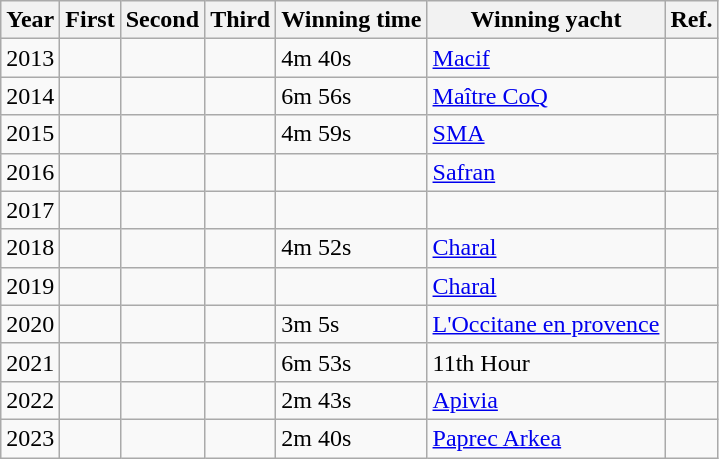<table class="wikitable">
<tr>
<th>Year</th>
<th>First</th>
<th>Second</th>
<th>Third</th>
<th>Winning time</th>
<th>Winning yacht</th>
<th>Ref.</th>
</tr>
<tr>
<td>2013</td>
<td></td>
<td></td>
<td></td>
<td>4m 40s</td>
<td><a href='#'>Macif</a></td>
<td></td>
</tr>
<tr>
<td>2014</td>
<td></td>
<td></td>
<td></td>
<td>6m 56s</td>
<td><a href='#'>Maître CoQ</a></td>
<td></td>
</tr>
<tr>
<td>2015</td>
<td></td>
<td></td>
<td></td>
<td>4m 59s</td>
<td><a href='#'>SMA</a></td>
<td></td>
</tr>
<tr>
<td>2016</td>
<td></td>
<td></td>
<td></td>
<td></td>
<td><a href='#'>Safran</a></td>
<td></td>
</tr>
<tr>
<td>2017</td>
<td></td>
<td></td>
<td></td>
<td></td>
<td></td>
<td></td>
</tr>
<tr>
<td>2018</td>
<td></td>
<td></td>
<td></td>
<td>4m 52s</td>
<td><a href='#'>Charal</a></td>
<td></td>
</tr>
<tr>
<td>2019</td>
<td></td>
<td></td>
<td></td>
<td></td>
<td><a href='#'>Charal</a></td>
<td></td>
</tr>
<tr>
<td>2020</td>
<td></td>
<td></td>
<td></td>
<td>3m 5s</td>
<td><a href='#'>L'Occitane en provence</a></td>
<td></td>
</tr>
<tr>
<td>2021</td>
<td></td>
<td></td>
<td></td>
<td>6m 53s</td>
<td>11th Hour</td>
<td></td>
</tr>
<tr>
<td>2022</td>
<td></td>
<td></td>
<td></td>
<td>2m 43s</td>
<td><a href='#'>Apivia</a></td>
<td></td>
</tr>
<tr>
<td>2023</td>
<td></td>
<td></td>
<td></td>
<td>2m 40s</td>
<td><a href='#'>Paprec Arkea</a></td>
<td></td>
</tr>
</table>
